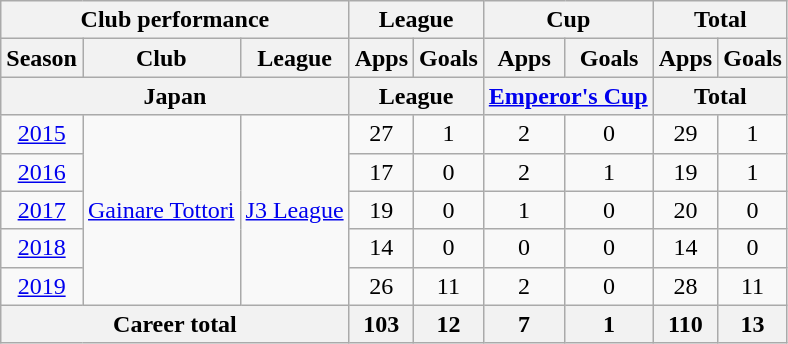<table class="wikitable" style="text-align:center">
<tr>
<th colspan=3>Club performance</th>
<th colspan=2>League</th>
<th colspan=2>Cup</th>
<th colspan=2>Total</th>
</tr>
<tr>
<th>Season</th>
<th>Club</th>
<th>League</th>
<th>Apps</th>
<th>Goals</th>
<th>Apps</th>
<th>Goals</th>
<th>Apps</th>
<th>Goals</th>
</tr>
<tr>
<th colspan=3>Japan</th>
<th colspan=2>League</th>
<th colspan=2><a href='#'>Emperor's Cup</a></th>
<th colspan=2>Total</th>
</tr>
<tr>
<td><a href='#'>2015</a></td>
<td rowspan="5"><a href='#'>Gainare Tottori</a></td>
<td rowspan="5"><a href='#'>J3 League</a></td>
<td>27</td>
<td>1</td>
<td>2</td>
<td>0</td>
<td>29</td>
<td>1</td>
</tr>
<tr>
<td><a href='#'>2016</a></td>
<td>17</td>
<td>0</td>
<td>2</td>
<td>1</td>
<td>19</td>
<td>1</td>
</tr>
<tr>
<td><a href='#'>2017</a></td>
<td>19</td>
<td>0</td>
<td>1</td>
<td>0</td>
<td>20</td>
<td>0</td>
</tr>
<tr>
<td><a href='#'>2018</a></td>
<td>14</td>
<td>0</td>
<td>0</td>
<td>0</td>
<td>14</td>
<td>0</td>
</tr>
<tr>
<td><a href='#'>2019</a></td>
<td>26</td>
<td>11</td>
<td>2</td>
<td>0</td>
<td>28</td>
<td>11</td>
</tr>
<tr>
<th colspan=3>Career total</th>
<th>103</th>
<th>12</th>
<th>7</th>
<th>1</th>
<th>110</th>
<th>13</th>
</tr>
</table>
